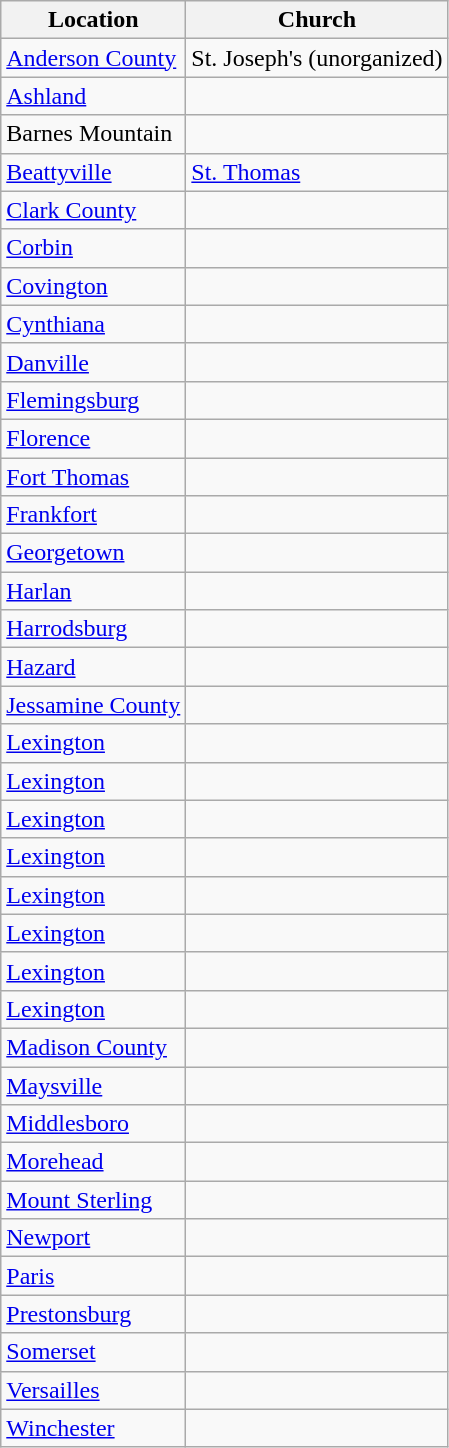<table class="wikitable sortable">
<tr>
<th>Location</th>
<th>Church</th>
</tr>
<tr>
<td><a href='#'>Anderson County</a></td>
<td>St. Joseph's (unorganized)</td>
</tr>
<tr>
<td><a href='#'>Ashland</a></td>
<td></td>
</tr>
<tr>
<td>Barnes Mountain</td>
<td></td>
</tr>
<tr>
<td><a href='#'>Beattyville</a></td>
<td><a href='#'>St. Thomas</a></td>
</tr>
<tr>
<td><a href='#'>Clark County</a></td>
<td></td>
</tr>
<tr>
<td><a href='#'>Corbin</a></td>
<td></td>
</tr>
<tr>
<td><a href='#'>Covington</a></td>
<td></td>
</tr>
<tr>
<td><a href='#'>Cynthiana</a></td>
<td></td>
</tr>
<tr>
<td><a href='#'>Danville</a></td>
<td></td>
</tr>
<tr>
<td><a href='#'>Flemingsburg</a></td>
<td></td>
</tr>
<tr>
<td><a href='#'>Florence</a></td>
<td></td>
</tr>
<tr>
<td><a href='#'>Fort Thomas</a></td>
<td></td>
</tr>
<tr>
<td><a href='#'>Frankfort</a></td>
<td></td>
</tr>
<tr>
<td><a href='#'>Georgetown</a></td>
<td></td>
</tr>
<tr>
<td><a href='#'>Harlan</a></td>
<td></td>
</tr>
<tr>
<td><a href='#'>Harrodsburg</a></td>
<td></td>
</tr>
<tr>
<td><a href='#'>Hazard</a></td>
<td></td>
</tr>
<tr>
<td><a href='#'>Jessamine County</a></td>
<td></td>
</tr>
<tr>
<td><a href='#'>Lexington</a></td>
<td></td>
</tr>
<tr>
<td><a href='#'>Lexington</a></td>
<td></td>
</tr>
<tr>
<td><a href='#'>Lexington</a></td>
<td></td>
</tr>
<tr>
<td><a href='#'>Lexington</a></td>
<td></td>
</tr>
<tr>
<td><a href='#'>Lexington</a></td>
<td></td>
</tr>
<tr>
<td><a href='#'>Lexington</a></td>
<td></td>
</tr>
<tr>
<td><a href='#'>Lexington</a></td>
<td></td>
</tr>
<tr>
<td><a href='#'>Lexington</a></td>
<td></td>
</tr>
<tr>
<td><a href='#'>Madison County</a></td>
<td></td>
</tr>
<tr>
<td><a href='#'>Maysville</a></td>
<td></td>
</tr>
<tr>
<td><a href='#'>Middlesboro</a></td>
<td></td>
</tr>
<tr>
<td><a href='#'>Morehead</a></td>
<td></td>
</tr>
<tr>
<td><a href='#'>Mount Sterling</a></td>
<td></td>
</tr>
<tr>
<td><a href='#'>Newport</a></td>
<td></td>
</tr>
<tr>
<td><a href='#'>Paris</a></td>
<td></td>
</tr>
<tr>
<td><a href='#'>Prestonsburg</a></td>
<td></td>
</tr>
<tr>
<td><a href='#'>Somerset</a></td>
<td></td>
</tr>
<tr>
<td><a href='#'>Versailles</a></td>
<td></td>
</tr>
<tr>
<td><a href='#'>Winchester</a></td>
<td></td>
</tr>
</table>
